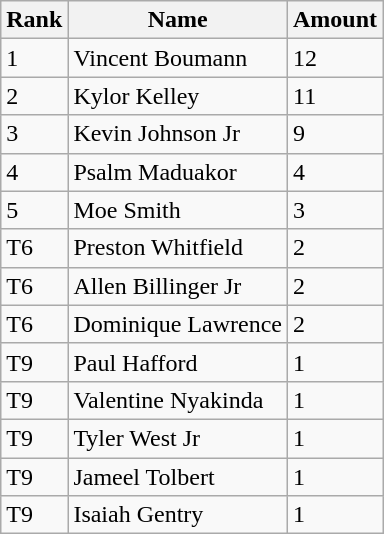<table class="wikitable">
<tr>
<th>Rank</th>
<th>Name</th>
<th>Amount</th>
</tr>
<tr>
<td>1</td>
<td>Vincent Boumann</td>
<td>12</td>
</tr>
<tr>
<td>2</td>
<td>Kylor Kelley</td>
<td>11</td>
</tr>
<tr>
<td>3</td>
<td>Kevin Johnson Jr</td>
<td>9</td>
</tr>
<tr>
<td>4</td>
<td>Psalm Maduakor</td>
<td>4</td>
</tr>
<tr>
<td>5</td>
<td>Moe Smith</td>
<td>3</td>
</tr>
<tr>
<td>T6</td>
<td>Preston Whitfield</td>
<td>2</td>
</tr>
<tr>
<td>T6</td>
<td>Allen Billinger Jr</td>
<td>2</td>
</tr>
<tr>
<td>T6</td>
<td>Dominique Lawrence</td>
<td>2</td>
</tr>
<tr>
<td>T9</td>
<td>Paul Hafford</td>
<td>1</td>
</tr>
<tr>
<td>T9</td>
<td>Valentine Nyakinda</td>
<td>1</td>
</tr>
<tr>
<td>T9</td>
<td>Tyler West Jr</td>
<td>1</td>
</tr>
<tr>
<td>T9</td>
<td>Jameel Tolbert</td>
<td>1</td>
</tr>
<tr>
<td>T9</td>
<td>Isaiah Gentry</td>
<td>1</td>
</tr>
</table>
